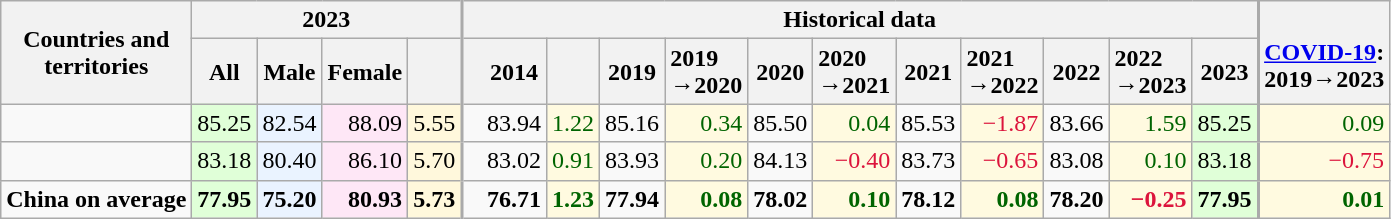<table class="wikitable sortable mw-datatable static-row-numbers sort-under sticky-table-head sticky-table-col1 col1left col2center col3center col4center col5center col6center col8center col10center col12center col14center col16center" style=text-align:right;>
<tr class="sortbottom static-row-header">
<th rowspan=2 style="vertical-align:middle;">Countries and<br>territories</th>
<th colspan=4>2023</th>
<th colspan=11 style="border-left-width:2px;">Historical data</th>
<th rowspan=2 style="border-left-width:2px; text-align:middle;"><br><a href='#'>COVID-19</a>:<br>2019→2023</th>
</tr>
<tr class="sortbottom static-row-header">
<th style="vertical-align:middle;" class=sticky-table-none>All</th>
<th style="vertical-align:middle;">Male</th>
<th style="vertical-align:middle;">Female</th>
<th style="vertical-align:middle;"></th>
<th style="border-left-width:2px; vertical-align:middle; padding-left:1em;">2014</th>
<th style="text-align:left;"></th>
<th style="vertical-align:middle;">2019</th>
<th style="text-align:left;">2019<br>→2020</th>
<th style="vertical-align:middle;">2020</th>
<th style="text-align:left;">2020<br>→2021</th>
<th style="vertical-align:middle;">2021</th>
<th style="text-align:left;">2021<br>→2022</th>
<th style="vertical-align:middle;">2022</th>
<th style="text-align:left;">2022<br>→2023</th>
<th style="vertical-align:middle;">2023</th>
</tr>
<tr>
<td></td>
<td style="background:#e0ffd8;">85.25</td>
<td style="background:#eaf3ff;">82.54</td>
<td style="background:#fee7f6;">88.09</td>
<td style="background:#fff8dc;">5.55</td>
<td style="border-left-width:2px;padding-left:1em;">83.94</td>
<td style="background:#fffae0;color:darkgreen;">1.22</td>
<td>85.16</td>
<td style="background:#fffae0;color:darkgreen;">0.34</td>
<td>85.50</td>
<td style="background:#fffae0;color:darkgreen;">0.04</td>
<td>85.53</td>
<td style="background:#fffae0;color:crimson;">−1.87</td>
<td>83.66</td>
<td style="background:#fffae0;color:darkgreen;">1.59</td>
<td style="background:#e0ffd8;">85.25</td>
<td style="background:#fffae0;border-left-width:2px;color:darkgreen;">0.09</td>
</tr>
<tr>
<td></td>
<td style="background:#e0ffd8;">83.18</td>
<td style="background:#eaf3ff;">80.40</td>
<td style="background:#fee7f6;">86.10</td>
<td style="background:#fff8dc;">5.70</td>
<td style="border-left-width:2px;padding-left:1em;">83.02</td>
<td style="background:#fffae0;color:darkgreen;">0.91</td>
<td>83.93</td>
<td style="background:#fffae0;color:darkgreen;">0.20</td>
<td>84.13</td>
<td style="background:#fffae0;color:crimson;">−0.40</td>
<td>83.73</td>
<td style="background:#fffae0;color:crimson;">−0.65</td>
<td>83.08</td>
<td style="background:#fffae0;color:darkgreen;">0.10</td>
<td style="background:#e0ffd8;">83.18</td>
<td style="background:#fffae0;border-left-width:2px;color:crimson;">−0.75</td>
</tr>
<tr class=static-row-header>
<td style="text-align:center;"><strong>China on average</strong></td>
<td style="background:#e0ffd8;"><strong>77.95</strong></td>
<td style="background:#eaf3ff;"><strong>75.20</strong></td>
<td style="background:#fee7f6;"><strong>80.93</strong></td>
<td style="background:#fff8dc;"><strong>5.73</strong></td>
<td style="border-left-width:2px;padding-left:1em;"><strong>76.71</strong></td>
<td style="background:#fffae0;color:darkgreen;"><strong>1.23</strong></td>
<td><strong>77.94</strong></td>
<td style="background:#fffae0;color:darkgreen;"><strong>0.08</strong></td>
<td><strong>78.02</strong></td>
<td style="background:#fffae0;color:darkgreen;"><strong>0.10</strong></td>
<td><strong>78.12</strong></td>
<td style="background:#fffae0;color:darkgreen;"><strong>0.08</strong></td>
<td><strong>78.20</strong></td>
<td style="background:#fffae0;color:crimson;"><strong>−0.25</strong></td>
<td style="background:#e0ffd8;"><strong>77.95</strong></td>
<td style="background:#fffae0;border-left-width:2px;color:darkgreen;"><strong>0.01</strong></td>
</tr>
</table>
